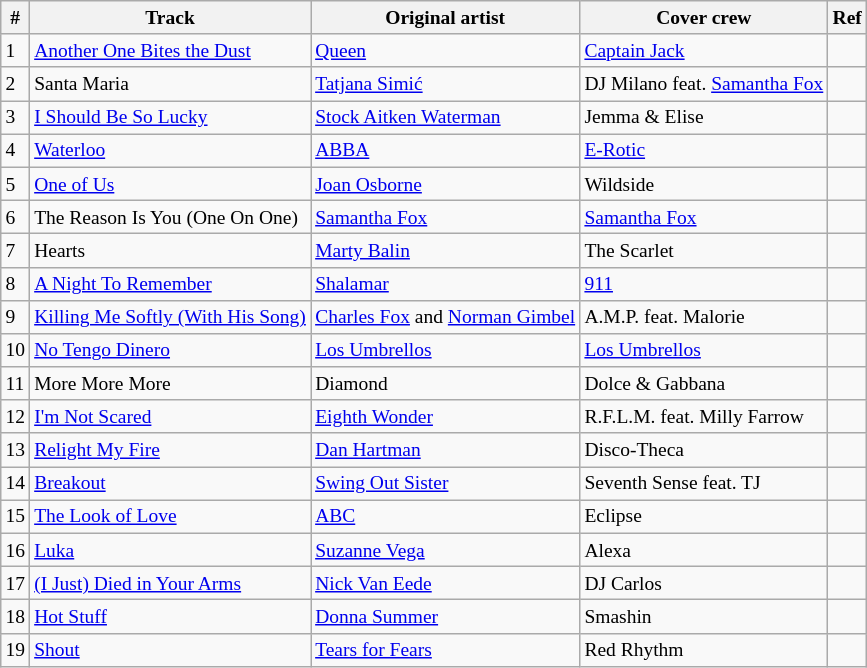<table class="wikitable" style="font-size: small;">
<tr>
<th>#</th>
<th>Track</th>
<th>Original artist</th>
<th>Cover crew</th>
<th>Ref</th>
</tr>
<tr>
<td>1</td>
<td><a href='#'>Another One Bites the Dust</a></td>
<td><a href='#'>Queen</a></td>
<td><a href='#'>Captain Jack</a></td>
<td></td>
</tr>
<tr>
<td>2</td>
<td>Santa Maria</td>
<td><a href='#'>Tatjana Simić</a></td>
<td>DJ Milano feat. <a href='#'>Samantha Fox</a></td>
<td></td>
</tr>
<tr>
<td>3</td>
<td><a href='#'>I Should Be So Lucky</a></td>
<td><a href='#'>Stock Aitken Waterman</a></td>
<td>Jemma & Elise</td>
<td></td>
</tr>
<tr>
<td>4</td>
<td><a href='#'>Waterloo</a></td>
<td><a href='#'>ABBA</a></td>
<td><a href='#'>E-Rotic</a></td>
<td></td>
</tr>
<tr>
<td>5</td>
<td><a href='#'>One of Us</a></td>
<td><a href='#'>Joan Osborne</a></td>
<td>Wildside</td>
<td></td>
</tr>
<tr>
<td>6</td>
<td>The Reason Is You (One On One)</td>
<td><a href='#'>Samantha Fox</a></td>
<td><a href='#'>Samantha Fox</a></td>
<td></td>
</tr>
<tr>
<td>7</td>
<td>Hearts</td>
<td><a href='#'>Marty Balin</a></td>
<td>The Scarlet</td>
<td></td>
</tr>
<tr>
<td>8</td>
<td><a href='#'>A Night To Remember</a></td>
<td><a href='#'>Shalamar</a></td>
<td><a href='#'>911</a></td>
<td></td>
</tr>
<tr>
<td>9</td>
<td><a href='#'>Killing Me Softly (With His Song)</a></td>
<td><a href='#'>Charles Fox</a> and <a href='#'>Norman Gimbel</a></td>
<td>A.M.P. feat. Malorie</td>
<td></td>
</tr>
<tr>
<td>10</td>
<td><a href='#'>No Tengo Dinero</a></td>
<td><a href='#'>Los Umbrellos</a></td>
<td><a href='#'>Los Umbrellos</a></td>
<td></td>
</tr>
<tr>
<td>11</td>
<td>More More More</td>
<td>Diamond</td>
<td>Dolce & Gabbana</td>
<td></td>
</tr>
<tr>
<td>12</td>
<td><a href='#'>I'm Not Scared</a></td>
<td><a href='#'>Eighth Wonder</a></td>
<td>R.F.L.M. feat. Milly Farrow</td>
<td></td>
</tr>
<tr>
<td>13</td>
<td><a href='#'>Relight My Fire</a></td>
<td><a href='#'>Dan Hartman</a></td>
<td>Disco-Theca</td>
<td></td>
</tr>
<tr>
<td>14</td>
<td><a href='#'>Breakout</a></td>
<td><a href='#'>Swing Out Sister</a></td>
<td>Seventh Sense feat. TJ</td>
<td></td>
</tr>
<tr>
<td>15</td>
<td><a href='#'>The Look of Love</a></td>
<td><a href='#'>ABC</a></td>
<td>Eclipse</td>
<td></td>
</tr>
<tr>
<td>16</td>
<td><a href='#'>Luka</a></td>
<td><a href='#'>Suzanne Vega</a></td>
<td>Alexa</td>
<td></td>
</tr>
<tr>
<td>17</td>
<td><a href='#'>(I Just) Died in Your Arms</a></td>
<td><a href='#'>Nick Van Eede</a></td>
<td>DJ Carlos</td>
<td></td>
</tr>
<tr>
<td>18</td>
<td><a href='#'>Hot Stuff</a></td>
<td><a href='#'>Donna Summer</a></td>
<td>Smashin</td>
<td></td>
</tr>
<tr>
<td>19</td>
<td><a href='#'>Shout</a></td>
<td><a href='#'>Tears for Fears</a></td>
<td>Red Rhythm</td>
<td></td>
</tr>
</table>
